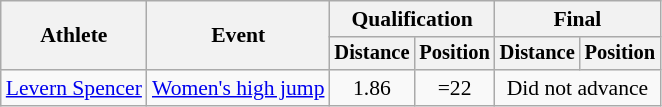<table class=wikitable style="font-size:90%">
<tr>
<th rowspan="2">Athlete</th>
<th rowspan="2">Event</th>
<th colspan="2">Qualification</th>
<th colspan="2">Final</th>
</tr>
<tr style="font-size:95%">
<th>Distance</th>
<th>Position</th>
<th>Distance</th>
<th>Position</th>
</tr>
<tr align=center>
<td align=left><a href='#'>Levern Spencer</a></td>
<td align=left><a href='#'>Women's high jump</a></td>
<td>1.86</td>
<td>=22</td>
<td colspan="2">Did not advance</td>
</tr>
</table>
